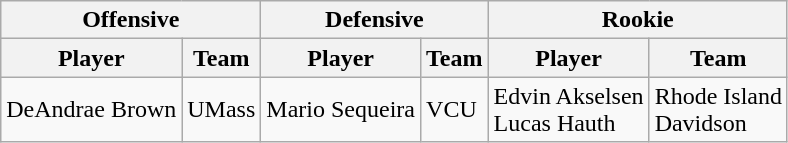<table class="wikitable">
<tr>
<th colspan="2">Offensive</th>
<th colspan="2">Defensive</th>
<th colspan="2">Rookie</th>
</tr>
<tr>
<th>Player</th>
<th>Team</th>
<th>Player</th>
<th>Team</th>
<th>Player</th>
<th>Team</th>
</tr>
<tr>
<td>DeAndrae Brown</td>
<td>UMass</td>
<td>Mario Sequeira</td>
<td>VCU</td>
<td>Edvin Akselsen<br>Lucas Hauth</td>
<td>Rhode Island<br>Davidson</td>
</tr>
</table>
